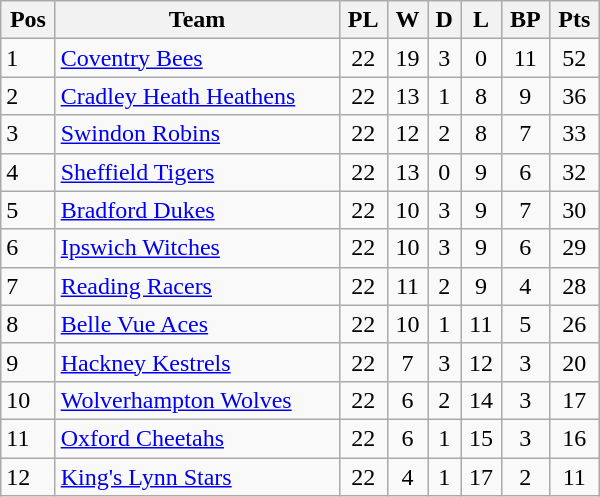<table class=wikitable width="400">
<tr>
<th>Pos</th>
<th>Team</th>
<th>PL</th>
<th>W</th>
<th>D</th>
<th>L</th>
<th>BP</th>
<th>Pts</th>
</tr>
<tr>
<td>1</td>
<td><a href='#'>Coventry Bees</a></td>
<td align="center">22</td>
<td align="center">19</td>
<td align="center">3</td>
<td align="center">0</td>
<td align="center">11</td>
<td align="center">52</td>
</tr>
<tr>
<td>2</td>
<td><a href='#'>Cradley Heath Heathens</a></td>
<td align="center">22</td>
<td align="center">13</td>
<td align="center">1</td>
<td align="center">8</td>
<td align="center">9</td>
<td align="center">36</td>
</tr>
<tr>
<td>3</td>
<td><a href='#'>Swindon Robins</a></td>
<td align="center">22</td>
<td align="center">12</td>
<td align="center">2</td>
<td align="center">8</td>
<td align="center">7</td>
<td align="center">33</td>
</tr>
<tr>
<td>4</td>
<td><a href='#'>Sheffield Tigers</a></td>
<td align="center">22</td>
<td align="center">13</td>
<td align="center">0</td>
<td align="center">9</td>
<td align="center">6</td>
<td align="center">32</td>
</tr>
<tr>
<td>5</td>
<td><a href='#'>Bradford Dukes</a></td>
<td align="center">22</td>
<td align="center">10</td>
<td align="center">3</td>
<td align="center">9</td>
<td align="center">7</td>
<td align="center">30</td>
</tr>
<tr>
<td>6</td>
<td><a href='#'>Ipswich Witches</a></td>
<td align="center">22</td>
<td align="center">10</td>
<td align="center">3</td>
<td align="center">9</td>
<td align="center">6</td>
<td align="center">29</td>
</tr>
<tr>
<td>7</td>
<td><a href='#'>Reading Racers</a></td>
<td align="center">22</td>
<td align="center">11</td>
<td align="center">2</td>
<td align="center">9</td>
<td align="center">4</td>
<td align="center">28</td>
</tr>
<tr>
<td>8</td>
<td><a href='#'>Belle Vue Aces</a></td>
<td align="center">22</td>
<td align="center">10</td>
<td align="center">1</td>
<td align="center">11</td>
<td align="center">5</td>
<td align="center">26</td>
</tr>
<tr>
<td>9</td>
<td><a href='#'>Hackney Kestrels</a></td>
<td align="center">22</td>
<td align="center">7</td>
<td align="center">3</td>
<td align="center">12</td>
<td align="center">3</td>
<td align="center">20</td>
</tr>
<tr>
<td>10</td>
<td><a href='#'>Wolverhampton Wolves</a></td>
<td align="center">22</td>
<td align="center">6</td>
<td align="center">2</td>
<td align="center">14</td>
<td align="center">3</td>
<td align="center">17</td>
</tr>
<tr>
<td>11</td>
<td><a href='#'>Oxford Cheetahs</a></td>
<td align="center">22</td>
<td align="center">6</td>
<td align="center">1</td>
<td align="center">15</td>
<td align="center">3</td>
<td align="center">16</td>
</tr>
<tr>
<td>12</td>
<td><a href='#'>King's Lynn Stars</a></td>
<td align="center">22</td>
<td align="center">4</td>
<td align="center">1</td>
<td align="center">17</td>
<td align="center">2</td>
<td align="center">11</td>
</tr>
</table>
